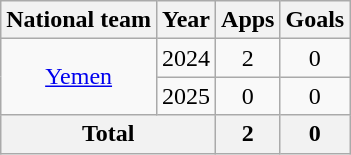<table class="wikitable" style="text-align:center">
<tr>
<th>National team</th>
<th>Year</th>
<th>Apps</th>
<th>Goals</th>
</tr>
<tr>
<td rowspan=2><a href='#'>Yemen</a></td>
<td>2024</td>
<td>2</td>
<td>0</td>
</tr>
<tr>
<td>2025</td>
<td>0</td>
<td>0</td>
</tr>
<tr>
<th colspan="2">Total</th>
<th>2</th>
<th>0</th>
</tr>
</table>
